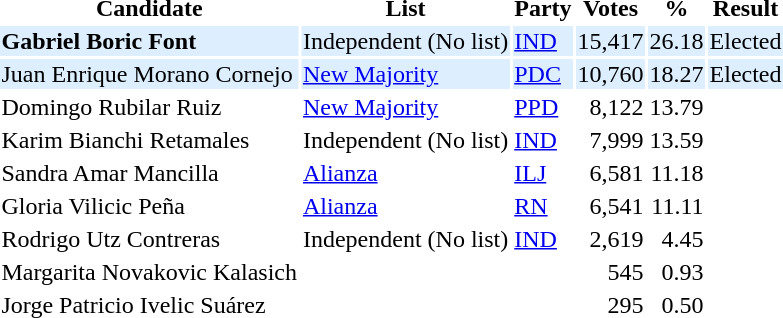<table class=sortable class="wikitable">
<tr>
<th>Candidate</th>
<th>List</th>
<th>Party</th>
<th>Votes</th>
<th>%</th>
<th>Result</th>
</tr>
<tr style="background:#def;">
<td><strong>Gabriel Boric Font</strong></td>
<td>Independent (No list)</td>
<td><a href='#'>IND</a></td>
<td align=right>15,417</td>
<td align=right>26.18</td>
<td>Elected</td>
</tr>
<tr style="background:#def;">
<td>Juan Enrique Morano Cornejo</td>
<td><a href='#'>New Majority</a></td>
<td><a href='#'>PDC</a></td>
<td align=right>10,760</td>
<td align=right>18.27</td>
<td>Elected</td>
</tr>
<tr>
<td>Domingo Rubilar Ruiz</td>
<td><a href='#'>New Majority</a></td>
<td><a href='#'>PPD</a></td>
<td align=right>8,122</td>
<td align=right>13.79</td>
<td></td>
</tr>
<tr>
<td>Karim Bianchi Retamales</td>
<td>Independent (No list)</td>
<td><a href='#'>IND</a></td>
<td align=right>7,999</td>
<td align=right>13.59</td>
<td></td>
</tr>
<tr>
<td>Sandra Amar Mancilla</td>
<td><a href='#'>Alianza</a></td>
<td><a href='#'>ILJ</a></td>
<td align=right>6,581</td>
<td align=right>11.18</td>
<td></td>
</tr>
<tr>
<td>Gloria Vilicic Peña</td>
<td><a href='#'>Alianza</a></td>
<td><a href='#'>RN</a></td>
<td align=right>6,541</td>
<td align=right>11.11</td>
<td></td>
</tr>
<tr>
<td>Rodrigo Utz Contreras</td>
<td>Independent (No list)</td>
<td><a href='#'>IND</a></td>
<td align=right>2,619</td>
<td align=right>4.45</td>
<td></td>
</tr>
<tr>
<td>Margarita Novakovic Kalasich</td>
<td></td>
<td></td>
<td align=right>545</td>
<td align=right>0.93</td>
<td></td>
</tr>
<tr>
<td>Jorge Patricio Ivelic Suárez</td>
<td></td>
<td></td>
<td align=right>295</td>
<td align=right>0.50</td>
<td></td>
</tr>
</table>
